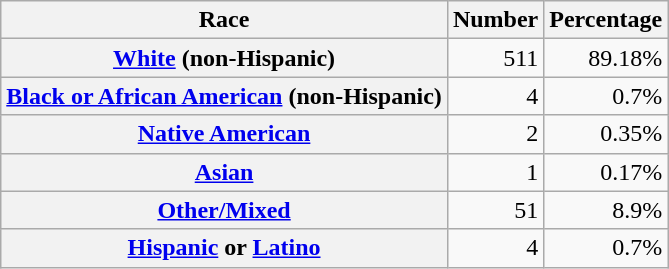<table class="wikitable" style="text-align:right">
<tr>
<th scope="col">Race</th>
<th scope="col">Number</th>
<th scope="col">Percentage</th>
</tr>
<tr>
<th scope="row"><a href='#'>White</a> (non-Hispanic)</th>
<td>511</td>
<td>89.18%</td>
</tr>
<tr>
<th scope="row"><a href='#'>Black or African American</a> (non-Hispanic)</th>
<td>4</td>
<td>0.7%</td>
</tr>
<tr>
<th scope="row"><a href='#'>Native American</a></th>
<td>2</td>
<td>0.35%</td>
</tr>
<tr>
<th scope="row"><a href='#'>Asian</a></th>
<td>1</td>
<td>0.17%</td>
</tr>
<tr>
<th scope="row"><a href='#'>Other/Mixed</a></th>
<td>51</td>
<td>8.9%</td>
</tr>
<tr>
<th scope="row"><a href='#'>Hispanic</a> or <a href='#'>Latino</a></th>
<td>4</td>
<td>0.7%</td>
</tr>
</table>
